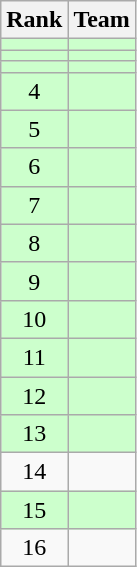<table class=wikitable style="text-align: center;">
<tr>
<th>Rank</th>
<th>Team</th>
</tr>
<tr bgcolor=ccffcc>
<td></td>
<td align=left></td>
</tr>
<tr bgcolor=ccffcc>
<td></td>
<td align=left></td>
</tr>
<tr bgcolor=ccffcc>
<td></td>
<td align=left></td>
</tr>
<tr bgcolor=ccffcc>
<td>4</td>
<td align=left></td>
</tr>
<tr bgcolor=ccffcc>
<td>5</td>
<td align=left></td>
</tr>
<tr bgcolor=ccffcc>
<td>6</td>
<td align=left></td>
</tr>
<tr bgcolor=ccffcc>
<td>7</td>
<td align=left></td>
</tr>
<tr bgcolor=ccffcc>
<td>8</td>
<td align=left></td>
</tr>
<tr bgcolor=ccffcc>
<td>9</td>
<td align=left></td>
</tr>
<tr bgcolor=ccffcc>
<td>10</td>
<td align=left></td>
</tr>
<tr bgcolor=ccffcc>
<td>11</td>
<td align=left></td>
</tr>
<tr bgcolor=ccffcc>
<td>12</td>
<td align=left></td>
</tr>
<tr bgcolor=ccffcc>
<td>13</td>
<td align=left></td>
</tr>
<tr>
<td>14</td>
<td align=left></td>
</tr>
<tr bgcolor=ccffcc>
<td>15</td>
<td align=left></td>
</tr>
<tr>
<td>16</td>
<td align=left></td>
</tr>
</table>
